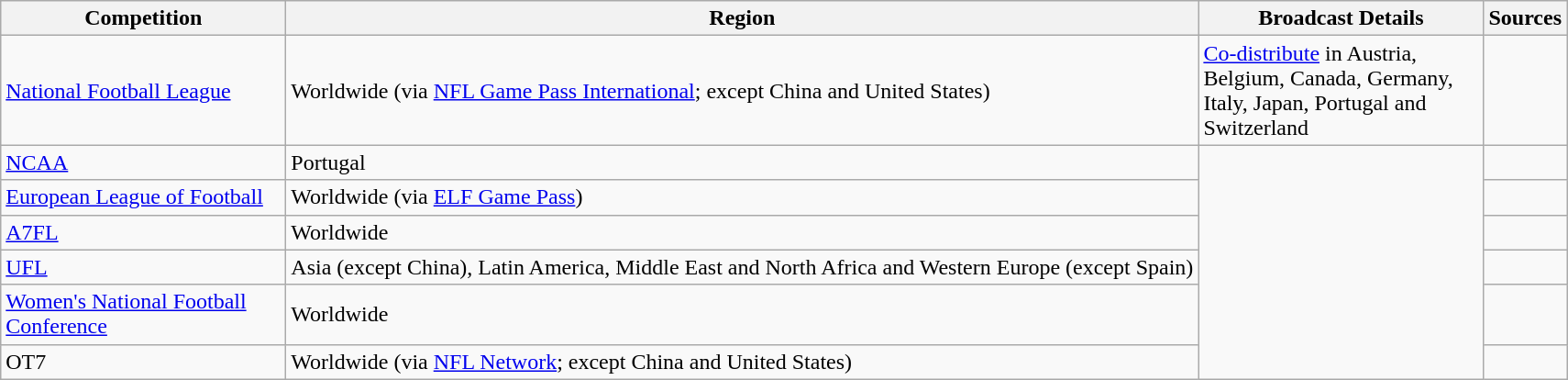<table class="wikitable">
<tr>
<th width="200">Competition</th>
<th>Region</th>
<th width="200">Broadcast Details</th>
<th>Sources</th>
</tr>
<tr>
<td><a href='#'>National Football League</a></td>
<td>Worldwide (via <a href='#'>NFL Game Pass International</a>; except China and United States)</td>
<td><a href='#'>Co-distribute</a> in Austria, Belgium, Canada, Germany, Italy, Japan, Portugal and Switzerland</td>
<td></td>
</tr>
<tr>
<td><a href='#'>NCAA</a></td>
<td>Portugal</td>
<td rowspan="6"></td>
<td></td>
</tr>
<tr>
<td><a href='#'>European League of Football</a></td>
<td>Worldwide (via <a href='#'>ELF Game Pass</a>)</td>
<td></td>
</tr>
<tr>
<td><a href='#'>A7FL</a></td>
<td>Worldwide</td>
<td></td>
</tr>
<tr>
<td><a href='#'>UFL</a></td>
<td>Asia (except China), Latin America, Middle East and North Africa and Western Europe (except Spain)</td>
<td></td>
</tr>
<tr>
<td><a href='#'>Women's National Football Conference</a></td>
<td>Worldwide</td>
<td></td>
</tr>
<tr>
<td>OT7</td>
<td>Worldwide (via <a href='#'>NFL Network</a>; except China and United States)</td>
<td></td>
</tr>
</table>
